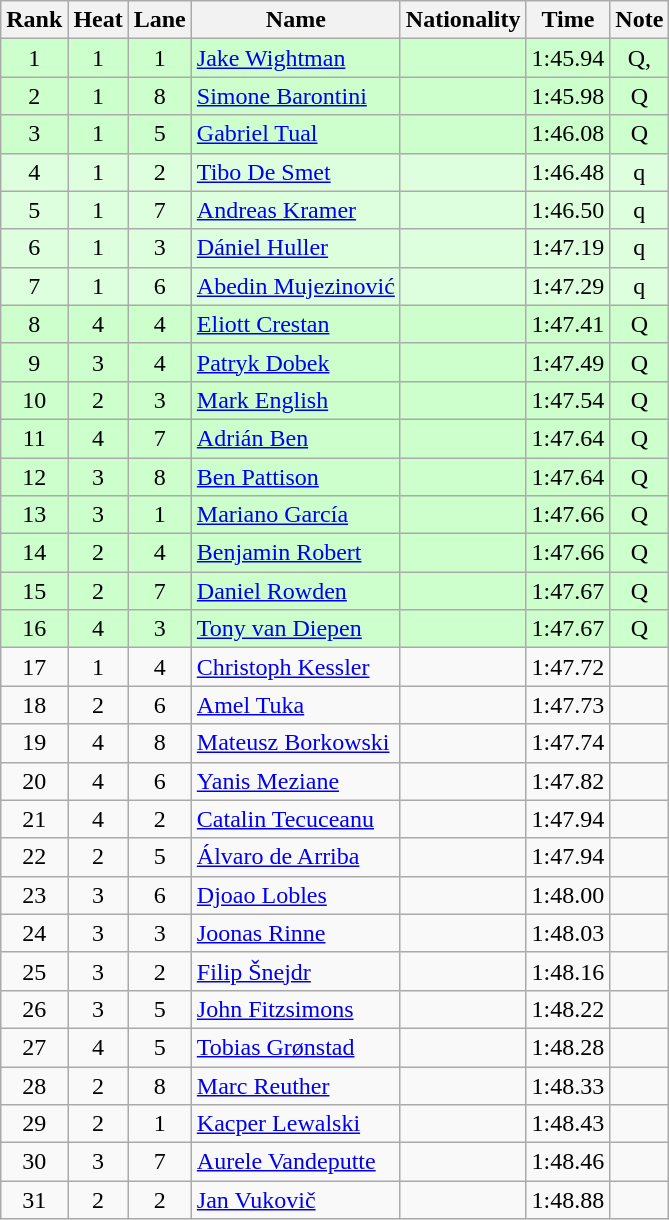<table class="wikitable sortable" style="text-align:center">
<tr>
<th>Rank</th>
<th>Heat</th>
<th>Lane</th>
<th>Name</th>
<th>Nationality</th>
<th>Time</th>
<th>Note</th>
</tr>
<tr bgcolor=ccffcc>
<td>1</td>
<td>1</td>
<td>1</td>
<td align=left><a href='#'>Jake Wightman</a></td>
<td align=left></td>
<td>1:45.94</td>
<td>Q, </td>
</tr>
<tr bgcolor=ccffcc>
<td>2</td>
<td>1</td>
<td>8</td>
<td align=left><a href='#'>Simone Barontini</a></td>
<td align=left></td>
<td>1:45.98</td>
<td>Q</td>
</tr>
<tr bgcolor=ccffcc>
<td>3</td>
<td>1</td>
<td>5</td>
<td align=left><a href='#'>Gabriel Tual</a></td>
<td align=left></td>
<td>1:46.08</td>
<td>Q</td>
</tr>
<tr bgcolor=ddffdd>
<td>4</td>
<td>1</td>
<td>2</td>
<td align=left><a href='#'>Tibo De Smet</a></td>
<td align=left></td>
<td>1:46.48</td>
<td>q</td>
</tr>
<tr bgcolor=ddffdd>
<td>5</td>
<td>1</td>
<td>7</td>
<td align=left><a href='#'>Andreas Kramer</a></td>
<td align=left></td>
<td>1:46.50</td>
<td>q</td>
</tr>
<tr bgcolor=ddffdd>
<td>6</td>
<td>1</td>
<td>3</td>
<td align=left><a href='#'>Dániel Huller</a></td>
<td align=left></td>
<td>1:47.19</td>
<td>q</td>
</tr>
<tr bgcolor=ddffdd>
<td>7</td>
<td>1</td>
<td>6</td>
<td align=left><a href='#'>Abedin Mujezinović</a></td>
<td align=left></td>
<td>1:47.29</td>
<td>q</td>
</tr>
<tr bgcolor=ccffcc>
<td>8</td>
<td>4</td>
<td>4</td>
<td align=left><a href='#'>Eliott Crestan</a></td>
<td align=left></td>
<td>1:47.41</td>
<td>Q</td>
</tr>
<tr bgcolor=ccffcc>
<td>9</td>
<td>3</td>
<td>4</td>
<td align=left><a href='#'>Patryk Dobek</a></td>
<td align=left></td>
<td>1:47.49</td>
<td>Q</td>
</tr>
<tr bgcolor=ccffcc>
<td>10</td>
<td>2</td>
<td>3</td>
<td align=left><a href='#'>Mark English</a></td>
<td align=left></td>
<td>1:47.54</td>
<td>Q</td>
</tr>
<tr bgcolor=ccffcc>
<td>11</td>
<td>4</td>
<td>7</td>
<td align=left><a href='#'>Adrián Ben</a></td>
<td align=left></td>
<td>1:47.64</td>
<td>Q</td>
</tr>
<tr bgcolor=ccffcc>
<td>12</td>
<td>3</td>
<td>8</td>
<td align=left><a href='#'>Ben Pattison</a></td>
<td align=left></td>
<td>1:47.64</td>
<td>Q</td>
</tr>
<tr bgcolor=ccffcc>
<td>13</td>
<td>3</td>
<td>1</td>
<td align=left><a href='#'>Mariano García</a></td>
<td align=left></td>
<td>1:47.66</td>
<td>Q</td>
</tr>
<tr bgcolor=ccffcc>
<td>14</td>
<td>2</td>
<td>4</td>
<td align=left><a href='#'>Benjamin Robert</a></td>
<td align=left></td>
<td>1:47.66</td>
<td>Q</td>
</tr>
<tr bgcolor=ccffcc>
<td>15</td>
<td>2</td>
<td>7</td>
<td align=left><a href='#'>Daniel Rowden</a></td>
<td align=left></td>
<td>1:47.67</td>
<td>Q</td>
</tr>
<tr bgcolor=ccffcc>
<td>16</td>
<td>4</td>
<td>3</td>
<td align=left><a href='#'>Tony van Diepen</a></td>
<td align=left></td>
<td>1:47.67</td>
<td>Q</td>
</tr>
<tr>
<td>17</td>
<td>1</td>
<td>4</td>
<td align=left><a href='#'>Christoph Kessler</a></td>
<td align=left></td>
<td>1:47.72</td>
<td></td>
</tr>
<tr>
<td>18</td>
<td>2</td>
<td>6</td>
<td align=left><a href='#'>Amel Tuka</a></td>
<td align=left></td>
<td>1:47.73</td>
<td></td>
</tr>
<tr>
<td>19</td>
<td>4</td>
<td>8</td>
<td align=left><a href='#'>Mateusz Borkowski</a></td>
<td align=left></td>
<td>1:47.74</td>
<td></td>
</tr>
<tr>
<td>20</td>
<td>4</td>
<td>6</td>
<td align=left><a href='#'>Yanis Meziane</a></td>
<td align=left></td>
<td>1:47.82</td>
<td></td>
</tr>
<tr>
<td>21</td>
<td>4</td>
<td>2</td>
<td align=left><a href='#'>Catalin Tecuceanu</a></td>
<td align=left></td>
<td>1:47.94</td>
<td></td>
</tr>
<tr>
<td>22</td>
<td>2</td>
<td>5</td>
<td align=left><a href='#'>Álvaro de Arriba</a></td>
<td align=left></td>
<td>1:47.94</td>
<td></td>
</tr>
<tr>
<td>23</td>
<td>3</td>
<td>6</td>
<td align=left><a href='#'>Djoao Lobles</a></td>
<td align=left></td>
<td>1:48.00</td>
<td></td>
</tr>
<tr>
<td>24</td>
<td>3</td>
<td>3</td>
<td align=left><a href='#'>Joonas Rinne</a></td>
<td align=left></td>
<td>1:48.03</td>
<td></td>
</tr>
<tr>
<td>25</td>
<td>3</td>
<td>2</td>
<td align=left><a href='#'>Filip Šnejdr</a></td>
<td align=left></td>
<td>1:48.16</td>
<td></td>
</tr>
<tr>
<td>26</td>
<td>3</td>
<td>5</td>
<td align=left><a href='#'>John Fitzsimons</a></td>
<td align=left></td>
<td>1:48.22</td>
<td></td>
</tr>
<tr>
<td>27</td>
<td>4</td>
<td>5</td>
<td align=left><a href='#'>Tobias Grønstad</a></td>
<td align=left></td>
<td>1:48.28</td>
<td></td>
</tr>
<tr>
<td>28</td>
<td>2</td>
<td>8</td>
<td align=left><a href='#'>Marc Reuther</a></td>
<td align=left></td>
<td>1:48.33</td>
<td></td>
</tr>
<tr>
<td>29</td>
<td>2</td>
<td>1</td>
<td align=left><a href='#'>Kacper Lewalski</a></td>
<td align=left></td>
<td>1:48.43</td>
<td></td>
</tr>
<tr>
<td>30</td>
<td>3</td>
<td>7</td>
<td align=left><a href='#'>Aurele Vandeputte</a></td>
<td align=left></td>
<td>1:48.46</td>
<td></td>
</tr>
<tr>
<td>31</td>
<td>2</td>
<td>2</td>
<td align=left><a href='#'>Jan Vukovič</a></td>
<td align=left></td>
<td>1:48.88</td>
<td></td>
</tr>
</table>
